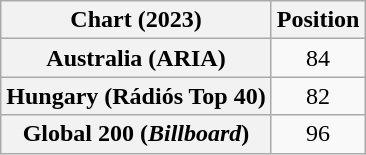<table class="wikitable sortable plainrowheaders" style="text-align:center">
<tr>
<th scope="col">Chart (2023)</th>
<th scope="col">Position</th>
</tr>
<tr>
<th scope="row">Australia (ARIA)</th>
<td>84</td>
</tr>
<tr>
<th scope="row">Hungary (Rádiós Top 40)</th>
<td>82</td>
</tr>
<tr>
<th scope="row">Global 200 (<em>Billboard</em>)</th>
<td>96</td>
</tr>
</table>
